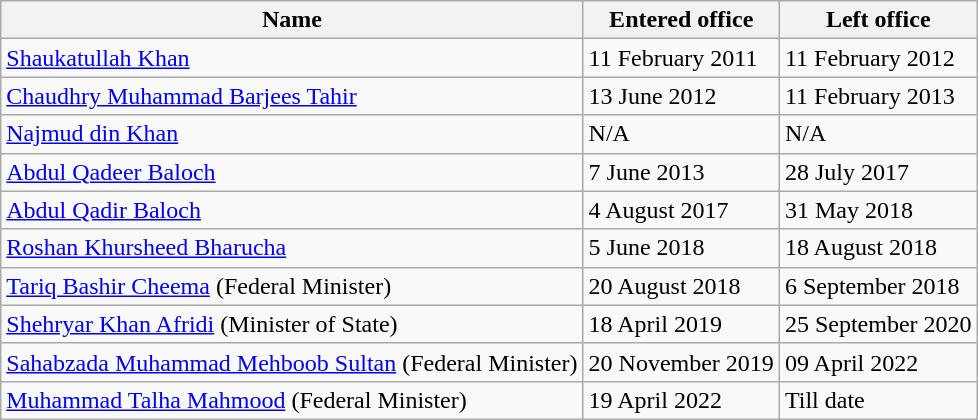<table class="wikitable">
<tr>
<th align=center>Name</th>
<th align=center>Entered office</th>
<th align=center>Left office</th>
</tr>
<tr>
<td><a href='#'>Shaukatullah Khan</a></td>
<td>11 February 2011</td>
<td>11 February 2012</td>
</tr>
<tr>
<td><a href='#'>Chaudhry Muhammad Barjees Tahir</a></td>
<td>13 June 2012</td>
<td>11 February 2013</td>
</tr>
<tr>
<td><a href='#'>Najmud din Khan</a></td>
<td>N/A</td>
<td>N/A</td>
</tr>
<tr>
<td><a href='#'>Abdul Qadeer Baloch</a></td>
<td>7 June 2013</td>
<td>28 July 2017</td>
</tr>
<tr>
<td><a href='#'>Abdul Qadir Baloch</a></td>
<td>4 August 2017</td>
<td>31 May 2018</td>
</tr>
<tr>
<td><a href='#'>Roshan Khursheed Bharucha</a></td>
<td>5 June 2018</td>
<td>18 August 2018</td>
</tr>
<tr>
<td><a href='#'>Tariq Bashir Cheema</a> (Federal Minister)</td>
<td>20 August 2018</td>
<td>6 September 2018</td>
</tr>
<tr>
<td><a href='#'>Shehryar Khan Afridi</a> (Minister of State)</td>
<td>18 April 2019</td>
<td>25 September 2020</td>
</tr>
<tr>
<td><a href='#'>Sahabzada Muhammad Mehboob Sultan</a> (Federal Minister)</td>
<td>20 November 2019</td>
<td>09 April 2022</td>
</tr>
<tr>
<td><a href='#'>Muhammad Talha Mahmood</a> (Federal Minister)</td>
<td>19 April 2022</td>
<td>Till date</td>
</tr>
</table>
